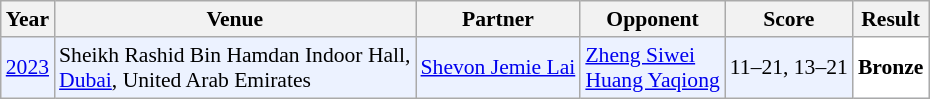<table class="sortable wikitable" style="font-size: 90%">
<tr>
<th>Year</th>
<th>Venue</th>
<th>Partner</th>
<th>Opponent</th>
<th>Score</th>
<th>Result</th>
</tr>
<tr style="background:#ECF2FF">
<td align="center"><a href='#'>2023</a></td>
<td align="left">Sheikh Rashid Bin Hamdan Indoor Hall,<br><a href='#'>Dubai</a>, United Arab Emirates</td>
<td align="left"> <a href='#'>Shevon Jemie Lai</a></td>
<td align="left"> <a href='#'>Zheng Siwei</a><br> <a href='#'>Huang Yaqiong</a></td>
<td align="left">11–21, 13–21</td>
<td style="text-align:left; background:white"> <strong>Bronze</strong></td>
</tr>
</table>
